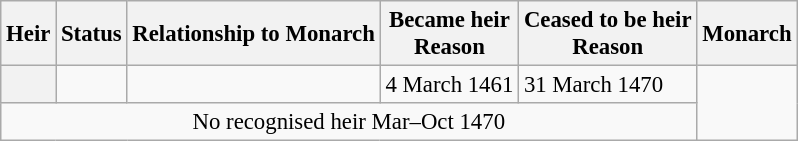<table class="wikitable" style="font-size:95%">
<tr>
<th>Heir</th>
<th>Status</th>
<th>Relationship to Monarch</th>
<th>Became heir<br>Reason</th>
<th>Ceased to be heir<br>Reason</th>
<th>Monarch</th>
</tr>
<tr>
<th></th>
<td></td>
<td></td>
<td>4 March 1461<br></td>
<td>31 March 1470<br></td>
<td rowspan=2></td>
</tr>
<tr>
<td colspan=5 style="text-align:center">No recognised heir Mar–Oct 1470</td>
</tr>
</table>
